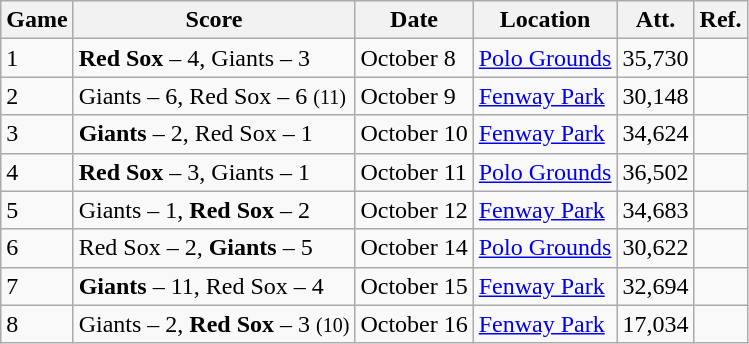<table class="wikitable plainrowheaders">
<tr>
<th>Game</th>
<th>Score</th>
<th>Date</th>
<th>Location</th>
<th>Att.</th>
<th>Ref.</th>
</tr>
<tr>
<td>1</td>
<td><strong>Red Sox</strong> – 4, Giants – 3</td>
<td>October 8</td>
<td><a href='#'>Polo Grounds</a></td>
<td>35,730</td>
<td></td>
</tr>
<tr>
<td>2</td>
<td>Giants – 6, Red Sox – 6 <small>(11)</small></td>
<td>October 9</td>
<td><a href='#'>Fenway Park</a></td>
<td>30,148</td>
<td></td>
</tr>
<tr>
<td>3</td>
<td><strong>Giants</strong> – 2, Red Sox – 1</td>
<td>October 10</td>
<td><a href='#'>Fenway Park</a></td>
<td>34,624</td>
<td></td>
</tr>
<tr>
<td>4</td>
<td><strong>Red Sox</strong> – 3, Giants – 1</td>
<td>October 11</td>
<td><a href='#'>Polo Grounds</a></td>
<td>36,502</td>
<td></td>
</tr>
<tr>
<td>5</td>
<td>Giants – 1, <strong>Red Sox</strong> – 2</td>
<td>October 12</td>
<td><a href='#'>Fenway Park</a></td>
<td>34,683</td>
<td></td>
</tr>
<tr>
<td>6</td>
<td>Red Sox – 2, <strong>Giants</strong> – 5</td>
<td>October 14</td>
<td><a href='#'>Polo Grounds</a></td>
<td>30,622</td>
<td></td>
</tr>
<tr>
<td>7</td>
<td><strong>Giants</strong> – 11, Red Sox – 4</td>
<td>October 15</td>
<td><a href='#'>Fenway Park</a></td>
<td>32,694</td>
<td></td>
</tr>
<tr>
<td>8</td>
<td>Giants – 2, <strong>Red Sox</strong> – 3 <small>(10)</small></td>
<td>October 16</td>
<td><a href='#'>Fenway Park</a></td>
<td>17,034</td>
<td></td>
</tr>
</table>
